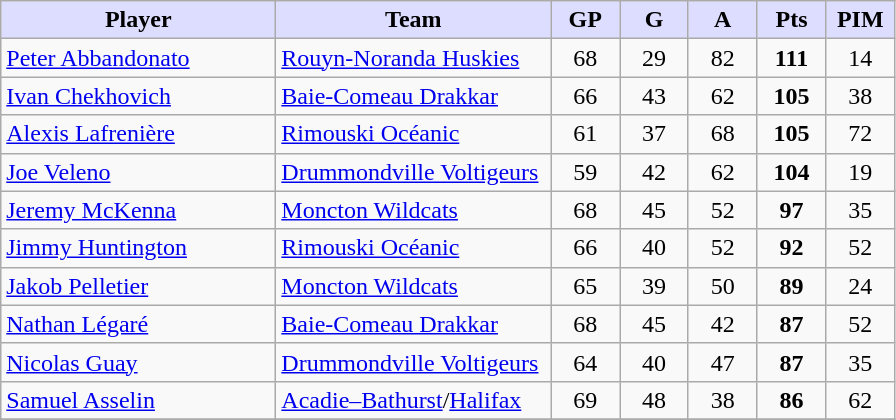<table class="wikitable" style="text-align:center">
<tr>
<th style="background:#ddf; width:30%;">Player</th>
<th style="background:#ddf; width:30%;">Team</th>
<th style="background:#ddf; width:7.5%;">GP</th>
<th style="background:#ddf; width:7.5%;">G</th>
<th style="background:#ddf; width:7.5%;">A</th>
<th style="background:#ddf; width:7.5%;">Pts</th>
<th style="background:#ddf; width:7.5%;">PIM</th>
</tr>
<tr>
<td align=left><a href='#'>Peter Abbandonato</a></td>
<td align=left><a href='#'>Rouyn-Noranda Huskies</a></td>
<td>68</td>
<td>29</td>
<td>82</td>
<td><strong>111</strong></td>
<td>14</td>
</tr>
<tr>
<td align=left><a href='#'>Ivan Chekhovich</a></td>
<td align=left><a href='#'>Baie-Comeau Drakkar</a></td>
<td>66</td>
<td>43</td>
<td>62</td>
<td><strong>105</strong></td>
<td>38</td>
</tr>
<tr>
<td align=left><a href='#'>Alexis Lafrenière</a></td>
<td align=left><a href='#'>Rimouski Océanic</a></td>
<td>61</td>
<td>37</td>
<td>68</td>
<td><strong>105</strong></td>
<td>72</td>
</tr>
<tr>
<td align=left><a href='#'>Joe Veleno</a></td>
<td align=left><a href='#'>Drummondville Voltigeurs</a></td>
<td>59</td>
<td>42</td>
<td>62</td>
<td><strong>104</strong></td>
<td>19</td>
</tr>
<tr>
<td align=left><a href='#'>Jeremy McKenna</a></td>
<td align=left><a href='#'>Moncton Wildcats</a></td>
<td>68</td>
<td>45</td>
<td>52</td>
<td><strong>97</strong></td>
<td>35</td>
</tr>
<tr>
<td align=left><a href='#'>Jimmy Huntington</a></td>
<td align=left><a href='#'>Rimouski Océanic</a></td>
<td>66</td>
<td>40</td>
<td>52</td>
<td><strong>92</strong></td>
<td>52</td>
</tr>
<tr>
<td align=left><a href='#'>Jakob Pelletier</a></td>
<td align=left><a href='#'>Moncton Wildcats</a></td>
<td>65</td>
<td>39</td>
<td>50</td>
<td><strong>89</strong></td>
<td>24</td>
</tr>
<tr>
<td align=left><a href='#'>Nathan Légaré</a></td>
<td align=left><a href='#'>Baie-Comeau Drakkar</a></td>
<td>68</td>
<td>45</td>
<td>42</td>
<td><strong>87</strong></td>
<td>52</td>
</tr>
<tr>
<td align=left><a href='#'>Nicolas Guay</a></td>
<td align=left><a href='#'>Drummondville Voltigeurs</a></td>
<td>64</td>
<td>40</td>
<td>47</td>
<td><strong>87</strong></td>
<td>35</td>
</tr>
<tr>
<td align=left><a href='#'>Samuel Asselin</a></td>
<td align=left><a href='#'>Acadie–Bathurst</a>/<a href='#'>Halifax</a></td>
<td>69</td>
<td>48</td>
<td>38</td>
<td><strong>86</strong></td>
<td>62</td>
</tr>
<tr>
</tr>
</table>
